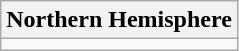<table class="wikitable">
<tr>
<th>Northern Hemisphere</th>
</tr>
<tr>
<td></td>
</tr>
</table>
